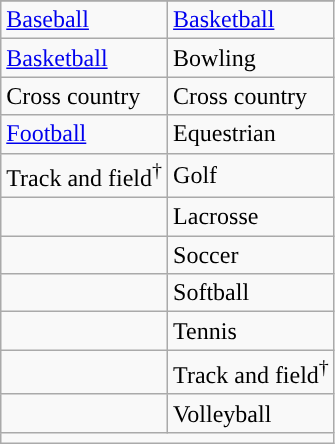<table class="wikitable" style=" ">
<tr>
</tr>
<tr>
<td><a href='#'>Baseball</a></td>
<td><a href='#'>Basketball</a></td>
</tr>
<tr>
<td><a href='#'>Basketball</a></td>
<td>Bowling</td>
</tr>
<tr>
<td>Cross country</td>
<td>Cross country</td>
</tr>
<tr>
<td><a href='#'>Football</a></td>
<td>Equestrian</td>
</tr>
<tr>
<td>Track and field<sup>†</sup></td>
<td>Golf</td>
</tr>
<tr>
<td></td>
<td>Lacrosse</td>
</tr>
<tr>
<td></td>
<td>Soccer</td>
</tr>
<tr>
<td></td>
<td>Softball</td>
</tr>
<tr>
<td></td>
<td>Tennis</td>
</tr>
<tr>
<td></td>
<td>Track and field<sup>†</sup></td>
</tr>
<tr>
<td></td>
<td>Volleyball</td>
</tr>
<tr>
<td colspan="2"></td>
</tr>
</table>
